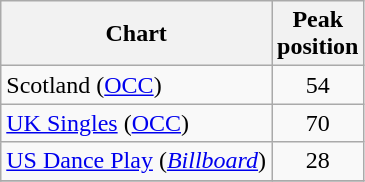<table class="wikitable sortable">
<tr>
<th>Chart</th>
<th>Peak<br>position</th>
</tr>
<tr>
<td>Scotland (<a href='#'>OCC</a>)</td>
<td align="center">54</td>
</tr>
<tr>
<td><a href='#'>UK Singles</a> (<a href='#'>OCC</a>)</td>
<td align="center">70</td>
</tr>
<tr>
<td><a href='#'>US Dance Play</a> (<em><a href='#'>Billboard</a></em>)</td>
<td align="center">28</td>
</tr>
<tr>
</tr>
</table>
